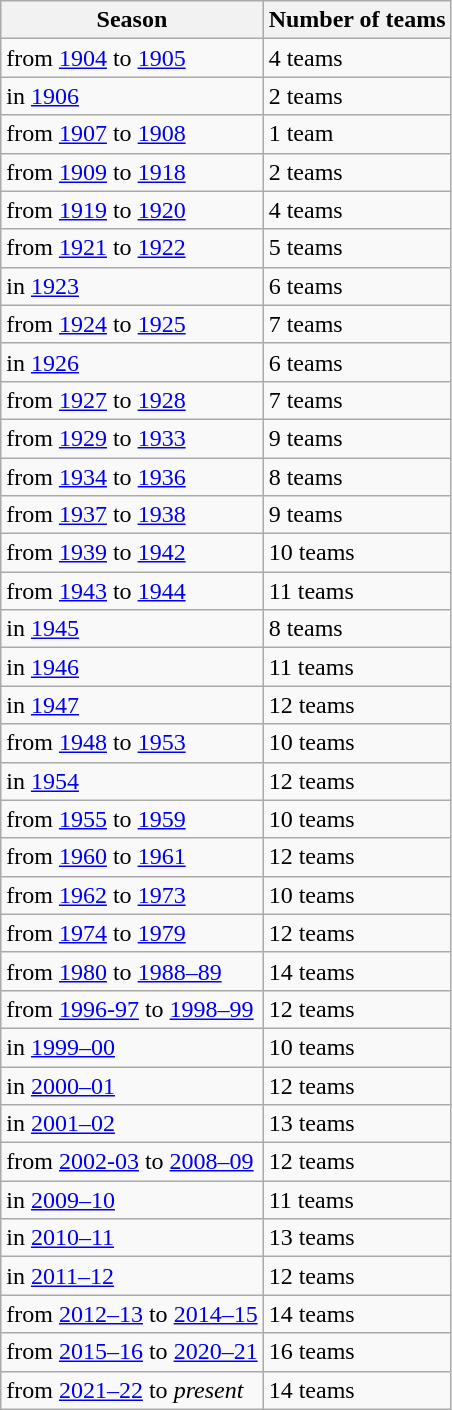<table class="wikitable collapsible collapsed">
<tr>
<th>Season</th>
<th>Number of teams</th>
</tr>
<tr>
<td>from <a href='#'>1904</a> to <a href='#'>1905</a></td>
<td>4 teams</td>
</tr>
<tr>
<td>in <a href='#'>1906</a></td>
<td>2 teams</td>
</tr>
<tr>
<td>from <a href='#'>1907</a> to <a href='#'>1908</a></td>
<td>1 team</td>
</tr>
<tr>
<td>from <a href='#'>1909</a> to <a href='#'>1918</a></td>
<td>2 teams</td>
</tr>
<tr>
<td>from <a href='#'>1919</a> to <a href='#'>1920</a></td>
<td>4 teams</td>
</tr>
<tr>
<td>from <a href='#'>1921</a> to <a href='#'>1922</a></td>
<td>5 teams</td>
</tr>
<tr>
<td>in <a href='#'>1923</a></td>
<td>6 teams</td>
</tr>
<tr>
<td>from <a href='#'>1924</a> to <a href='#'>1925</a></td>
<td>7 teams</td>
</tr>
<tr>
<td>in <a href='#'>1926</a></td>
<td>6 teams</td>
</tr>
<tr>
<td>from <a href='#'>1927</a> to <a href='#'>1928</a></td>
<td>7 teams</td>
</tr>
<tr>
<td>from <a href='#'>1929</a> to <a href='#'>1933</a></td>
<td>9 teams</td>
</tr>
<tr>
<td>from <a href='#'>1934</a> to <a href='#'>1936</a></td>
<td>8 teams</td>
</tr>
<tr>
<td>from <a href='#'>1937</a> to <a href='#'>1938</a></td>
<td>9 teams</td>
</tr>
<tr>
<td>from <a href='#'>1939</a> to <a href='#'>1942</a></td>
<td>10 teams</td>
</tr>
<tr>
<td>from <a href='#'>1943</a> to <a href='#'>1944</a></td>
<td>11 teams</td>
</tr>
<tr>
<td>in <a href='#'>1945</a></td>
<td>8 teams</td>
</tr>
<tr>
<td>in <a href='#'>1946</a></td>
<td>11 teams</td>
</tr>
<tr>
<td>in <a href='#'>1947</a></td>
<td>12 teams</td>
</tr>
<tr>
<td>from <a href='#'>1948</a> to <a href='#'>1953</a></td>
<td>10 teams</td>
</tr>
<tr>
<td>in <a href='#'>1954</a></td>
<td>12 teams</td>
</tr>
<tr>
<td>from <a href='#'>1955</a> to <a href='#'>1959</a></td>
<td>10 teams</td>
</tr>
<tr>
<td>from <a href='#'>1960</a> to <a href='#'>1961</a></td>
<td>12 teams</td>
</tr>
<tr>
<td>from <a href='#'>1962</a> to <a href='#'>1973</a></td>
<td>10 teams</td>
</tr>
<tr>
<td>from <a href='#'>1974</a> to <a href='#'>1979</a></td>
<td>12 teams</td>
</tr>
<tr>
<td>from <a href='#'>1980</a> to <a href='#'>1988–89</a></td>
<td>14 teams</td>
</tr>
<tr>
<td>from <a href='#'>1996-97</a> to <a href='#'>1998–99</a></td>
<td>12 teams</td>
</tr>
<tr>
<td>in <a href='#'>1999–00</a></td>
<td>10 teams</td>
</tr>
<tr>
<td>in <a href='#'>2000–01</a></td>
<td>12 teams</td>
</tr>
<tr>
<td>in <a href='#'>2001–02</a></td>
<td>13 teams</td>
</tr>
<tr>
<td>from <a href='#'>2002-03</a> to <a href='#'>2008–09</a></td>
<td>12 teams</td>
</tr>
<tr>
<td>in <a href='#'>2009–10</a></td>
<td>11 teams</td>
</tr>
<tr>
<td>in <a href='#'>2010–11</a></td>
<td>13 teams</td>
</tr>
<tr>
<td>in <a href='#'>2011–12</a></td>
<td>12 teams</td>
</tr>
<tr>
<td>from <a href='#'>2012–13</a> to <a href='#'>2014–15</a></td>
<td>14 teams</td>
</tr>
<tr>
<td>from <a href='#'>2015–16</a> to <a href='#'>2020–21</a></td>
<td>16 teams</td>
</tr>
<tr>
<td>from <a href='#'>2021–22</a> to <em>present</em></td>
<td>14 teams</td>
</tr>
</table>
